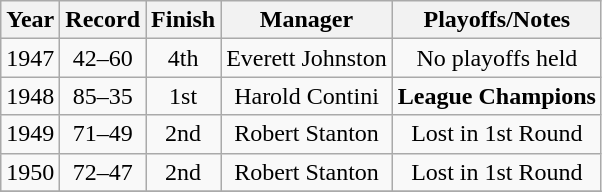<table class="wikitable" style="text-align:center">
<tr>
<th>Year</th>
<th>Record</th>
<th>Finish</th>
<th>Manager</th>
<th>Playoffs/Notes</th>
</tr>
<tr>
<td>1947</td>
<td>42–60</td>
<td>4th</td>
<td>Everett Johnston</td>
<td>No playoffs held</td>
</tr>
<tr>
<td>1948</td>
<td>85–35</td>
<td>1st</td>
<td>Harold Contini</td>
<td><strong>League Champions</strong></td>
</tr>
<tr>
<td>1949</td>
<td>71–49</td>
<td>2nd</td>
<td>Robert Stanton</td>
<td>Lost in 1st Round</td>
</tr>
<tr>
<td>1950</td>
<td>72–47</td>
<td>2nd</td>
<td>Robert Stanton</td>
<td>Lost in 1st Round</td>
</tr>
<tr>
</tr>
</table>
